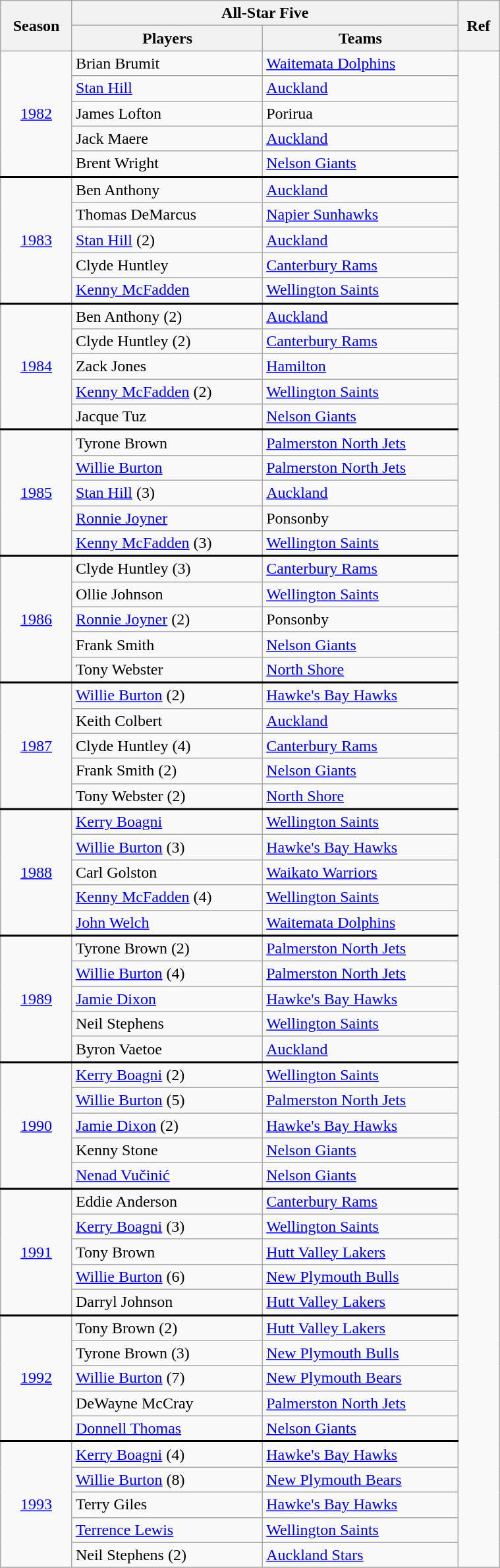<table class="wikitable" style="width:40%">
<tr>
<th rowspan=2>Season</th>
<th colspan=2>All-Star Five</th>
<th rowspan=2>Ref</th>
</tr>
<tr>
<th>Players</th>
<th>Teams</th>
</tr>
<tr>
<td rowspan="5" style="text-align:center;"><a href='#'>1982</a></td>
<td>Brian Brumit</td>
<td><a href='#'>Waitemata Dolphins</a></td>
<td rowspan="60" style="text-align:center;"></td>
</tr>
<tr>
<td><a href='#'>Stan Hill</a></td>
<td><a href='#'>Auckland</a></td>
</tr>
<tr>
<td>James Lofton</td>
<td>Porirua</td>
</tr>
<tr>
<td>Jack Maere</td>
<td><a href='#'>Auckland</a></td>
</tr>
<tr>
<td>Brent Wright</td>
<td><a href='#'>Nelson Giants</a></td>
</tr>
<tr style="border-top:2px solid black">
<td rowspan="5" style="text-align:center;"><a href='#'>1983</a></td>
<td>Ben Anthony</td>
<td><a href='#'>Auckland</a></td>
</tr>
<tr>
<td>Thomas DeMarcus</td>
<td><a href='#'>Napier Sunhawks</a></td>
</tr>
<tr>
<td><a href='#'>Stan Hill</a> (2)</td>
<td><a href='#'>Auckland</a></td>
</tr>
<tr>
<td>Clyde Huntley</td>
<td><a href='#'>Canterbury Rams</a></td>
</tr>
<tr>
<td><a href='#'>Kenny McFadden</a></td>
<td><a href='#'>Wellington Saints</a></td>
</tr>
<tr style="border-top:2px solid black">
<td rowspan="5" style="text-align:center;"><a href='#'>1984</a></td>
<td>Ben Anthony (2)</td>
<td><a href='#'>Auckland</a></td>
</tr>
<tr>
<td>Clyde Huntley (2)</td>
<td><a href='#'>Canterbury Rams</a></td>
</tr>
<tr>
<td>Zack Jones</td>
<td><a href='#'>Hamilton</a></td>
</tr>
<tr>
<td><a href='#'>Kenny McFadden</a> (2)</td>
<td><a href='#'>Wellington Saints</a></td>
</tr>
<tr>
<td>Jacque Tuz</td>
<td><a href='#'>Nelson Giants</a></td>
</tr>
<tr style="border-top:2px solid black">
<td rowspan="5" style="text-align:center;"><a href='#'>1985</a></td>
<td>Tyrone Brown</td>
<td><a href='#'>Palmerston North Jets</a></td>
</tr>
<tr>
<td><a href='#'>Willie Burton</a></td>
<td><a href='#'>Palmerston North Jets</a></td>
</tr>
<tr>
<td><a href='#'>Stan Hill</a> (3)</td>
<td><a href='#'>Auckland</a></td>
</tr>
<tr>
<td><a href='#'>Ronnie Joyner</a></td>
<td>Ponsonby</td>
</tr>
<tr>
<td><a href='#'>Kenny McFadden</a> (3)</td>
<td><a href='#'>Wellington Saints</a></td>
</tr>
<tr style="border-top:2px solid black">
<td rowspan="5" style="text-align:center;"><a href='#'>1986</a></td>
<td>Clyde Huntley (3)</td>
<td><a href='#'>Canterbury Rams</a></td>
</tr>
<tr>
<td>Ollie Johnson</td>
<td><a href='#'>Wellington Saints</a></td>
</tr>
<tr>
<td><a href='#'>Ronnie Joyner</a> (2)</td>
<td>Ponsonby</td>
</tr>
<tr>
<td>Frank Smith</td>
<td><a href='#'>Nelson Giants</a></td>
</tr>
<tr>
<td>Tony Webster</td>
<td><a href='#'>North Shore</a></td>
</tr>
<tr style="border-top:2px solid black">
<td rowspan="5" style="text-align:center;"><a href='#'>1987</a></td>
<td><a href='#'>Willie Burton</a> (2)</td>
<td><a href='#'>Hawke's Bay Hawks</a></td>
</tr>
<tr>
<td>Keith Colbert</td>
<td><a href='#'>Auckland</a></td>
</tr>
<tr>
<td>Clyde Huntley (4)</td>
<td><a href='#'>Canterbury Rams</a></td>
</tr>
<tr>
<td>Frank Smith (2)</td>
<td><a href='#'>Nelson Giants</a></td>
</tr>
<tr>
<td>Tony Webster (2)</td>
<td><a href='#'>North Shore</a></td>
</tr>
<tr style="border-top:2px solid black">
<td rowspan="5" style="text-align:center;"><a href='#'>1988</a></td>
<td><a href='#'>Kerry Boagni</a></td>
<td><a href='#'>Wellington Saints</a></td>
</tr>
<tr>
<td><a href='#'>Willie Burton</a> (3)</td>
<td><a href='#'>Hawke's Bay Hawks</a></td>
</tr>
<tr>
<td>Carl Golston</td>
<td><a href='#'>Waikato Warriors</a></td>
</tr>
<tr>
<td><a href='#'>Kenny McFadden</a> (4)</td>
<td><a href='#'>Wellington Saints</a></td>
</tr>
<tr>
<td><a href='#'>John Welch</a></td>
<td><a href='#'>Waitemata Dolphins</a></td>
</tr>
<tr style="border-top:2px solid black">
<td rowspan="5" style="text-align:center;"><a href='#'>1989</a></td>
<td>Tyrone Brown (2)</td>
<td><a href='#'>Palmerston North Jets</a></td>
</tr>
<tr>
<td><a href='#'>Willie Burton</a> (4)</td>
<td><a href='#'>Palmerston North Jets</a></td>
</tr>
<tr>
<td><a href='#'>Jamie Dixon</a></td>
<td><a href='#'>Hawke's Bay Hawks</a></td>
</tr>
<tr>
<td>Neil Stephens</td>
<td><a href='#'>Wellington Saints</a></td>
</tr>
<tr>
<td>Byron Vaetoe</td>
<td><a href='#'>Auckland</a></td>
</tr>
<tr style="border-top:2px solid black">
<td rowspan="5" style="text-align:center;"><a href='#'>1990</a></td>
<td><a href='#'>Kerry Boagni</a> (2)</td>
<td><a href='#'>Wellington Saints</a></td>
</tr>
<tr>
<td><a href='#'>Willie Burton</a> (5)</td>
<td><a href='#'>Palmerston North Jets</a></td>
</tr>
<tr>
<td><a href='#'>Jamie Dixon</a> (2)</td>
<td><a href='#'>Hawke's Bay Hawks</a></td>
</tr>
<tr>
<td>Kenny Stone</td>
<td><a href='#'>Nelson Giants</a></td>
</tr>
<tr>
<td><a href='#'>Nenad Vučinić</a></td>
<td><a href='#'>Nelson Giants</a></td>
</tr>
<tr style="border-top:2px solid black">
<td rowspan="5" style="text-align:center;"><a href='#'>1991</a></td>
<td>Eddie Anderson</td>
<td><a href='#'>Canterbury Rams</a></td>
</tr>
<tr>
<td><a href='#'>Kerry Boagni</a> (3)</td>
<td><a href='#'>Wellington Saints</a></td>
</tr>
<tr>
<td>Tony Brown</td>
<td><a href='#'>Hutt Valley Lakers</a></td>
</tr>
<tr>
<td><a href='#'>Willie Burton</a> (6)</td>
<td><a href='#'>New Plymouth Bulls</a></td>
</tr>
<tr>
<td>Darryl Johnson</td>
<td><a href='#'>Hutt Valley Lakers</a></td>
</tr>
<tr style="border-top:2px solid black">
<td rowspan="5" style="text-align:center;"><a href='#'>1992</a></td>
<td>Tony Brown (2)</td>
<td><a href='#'>Hutt Valley Lakers</a></td>
</tr>
<tr>
<td>Tyrone Brown (3)</td>
<td><a href='#'>New Plymouth Bulls</a></td>
</tr>
<tr>
<td><a href='#'>Willie Burton</a> (7)</td>
<td><a href='#'>New Plymouth Bears</a></td>
</tr>
<tr>
<td>DeWayne McCray</td>
<td><a href='#'>Palmerston North Jets</a></td>
</tr>
<tr>
<td><a href='#'>Donnell Thomas</a></td>
<td><a href='#'>Nelson Giants</a></td>
</tr>
<tr style="border-top:2px solid black">
<td rowspan="5" style="text-align:center;"><a href='#'>1993</a></td>
<td><a href='#'>Kerry Boagni</a> (4)</td>
<td><a href='#'>Hawke's Bay Hawks</a></td>
</tr>
<tr>
<td><a href='#'>Willie Burton</a> (8)</td>
<td><a href='#'>New Plymouth Bears</a></td>
</tr>
<tr>
<td>Terry Giles</td>
<td><a href='#'>Hawke's Bay Hawks</a></td>
</tr>
<tr>
<td><a href='#'>Terrence Lewis</a></td>
<td><a href='#'>Wellington Saints</a></td>
</tr>
<tr>
<td>Neil Stephens (2)</td>
<td><a href='#'>Auckland Stars</a></td>
</tr>
<tr>
</tr>
</table>
